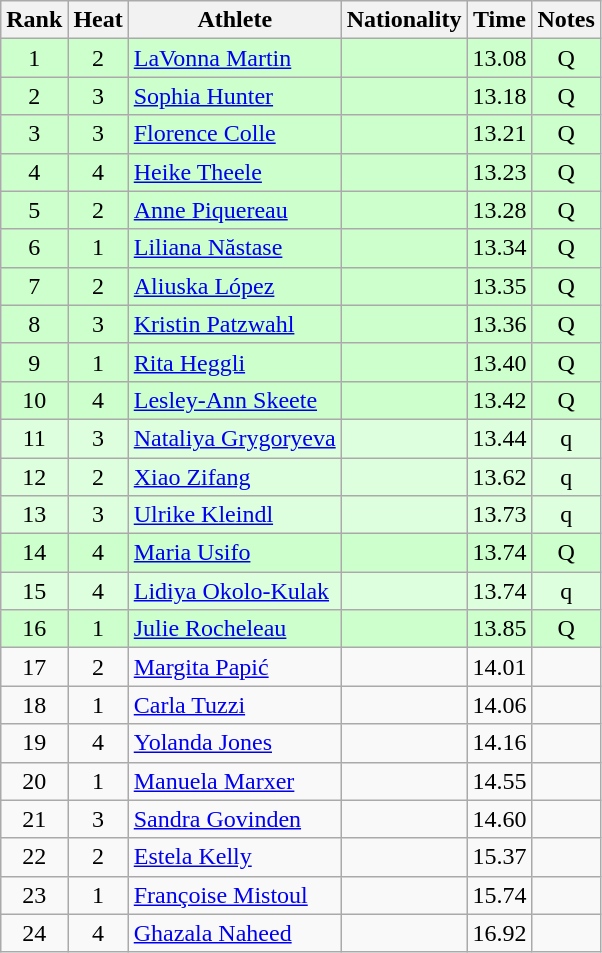<table class="wikitable sortable" style="text-align:center">
<tr>
<th>Rank</th>
<th>Heat</th>
<th>Athlete</th>
<th>Nationality</th>
<th>Time</th>
<th>Notes</th>
</tr>
<tr bgcolor=ccffcc>
<td>1</td>
<td>2</td>
<td align=left><a href='#'>LaVonna Martin</a></td>
<td align=left></td>
<td>13.08</td>
<td>Q</td>
</tr>
<tr bgcolor=ccffcc>
<td>2</td>
<td>3</td>
<td align=left><a href='#'>Sophia Hunter</a></td>
<td align=left></td>
<td>13.18</td>
<td>Q</td>
</tr>
<tr bgcolor=ccffcc>
<td>3</td>
<td>3</td>
<td align=left><a href='#'>Florence Colle</a></td>
<td align=left></td>
<td>13.21</td>
<td>Q</td>
</tr>
<tr bgcolor=ccffcc>
<td>4</td>
<td>4</td>
<td align=left><a href='#'>Heike Theele</a></td>
<td align=left></td>
<td>13.23</td>
<td>Q</td>
</tr>
<tr bgcolor=ccffcc>
<td>5</td>
<td>2</td>
<td align=left><a href='#'>Anne Piquereau</a></td>
<td align=left></td>
<td>13.28</td>
<td>Q</td>
</tr>
<tr bgcolor=ccffcc>
<td>6</td>
<td>1</td>
<td align=left><a href='#'>Liliana Năstase</a></td>
<td align=left></td>
<td>13.34</td>
<td>Q</td>
</tr>
<tr bgcolor=ccffcc>
<td>7</td>
<td>2</td>
<td align=left><a href='#'>Aliuska López</a></td>
<td align=left></td>
<td>13.35</td>
<td>Q</td>
</tr>
<tr bgcolor=ccffcc>
<td>8</td>
<td>3</td>
<td align=left><a href='#'>Kristin Patzwahl</a></td>
<td align=left></td>
<td>13.36</td>
<td>Q</td>
</tr>
<tr bgcolor=ccffcc>
<td>9</td>
<td>1</td>
<td align=left><a href='#'>Rita Heggli</a></td>
<td align=left></td>
<td>13.40</td>
<td>Q</td>
</tr>
<tr bgcolor=ccffcc>
<td>10</td>
<td>4</td>
<td align=left><a href='#'>Lesley-Ann Skeete</a></td>
<td align=left></td>
<td>13.42</td>
<td>Q</td>
</tr>
<tr bgcolor=ddffdd>
<td>11</td>
<td>3</td>
<td align=left><a href='#'>Nataliya Grygoryeva</a></td>
<td align=left></td>
<td>13.44</td>
<td>q</td>
</tr>
<tr bgcolor=ddffdd>
<td>12</td>
<td>2</td>
<td align=left><a href='#'>Xiao Zifang</a></td>
<td align=left></td>
<td>13.62</td>
<td>q</td>
</tr>
<tr bgcolor=ddffdd>
<td>13</td>
<td>3</td>
<td align=left><a href='#'>Ulrike Kleindl</a></td>
<td align=left></td>
<td>13.73</td>
<td>q</td>
</tr>
<tr bgcolor=ccffcc>
<td>14</td>
<td>4</td>
<td align=left><a href='#'>Maria Usifo</a></td>
<td align=left></td>
<td>13.74</td>
<td>Q</td>
</tr>
<tr bgcolor=ddffdd>
<td>15</td>
<td>4</td>
<td align=left><a href='#'>Lidiya Okolo-Kulak</a></td>
<td align=left></td>
<td>13.74</td>
<td>q</td>
</tr>
<tr bgcolor=ccffcc>
<td>16</td>
<td>1</td>
<td align=left><a href='#'>Julie Rocheleau</a></td>
<td align=left></td>
<td>13.85</td>
<td>Q</td>
</tr>
<tr>
<td>17</td>
<td>2</td>
<td align=left><a href='#'>Margita Papić</a></td>
<td align=left></td>
<td>14.01</td>
<td></td>
</tr>
<tr>
<td>18</td>
<td>1</td>
<td align=left><a href='#'>Carla Tuzzi</a></td>
<td align=left></td>
<td>14.06</td>
<td></td>
</tr>
<tr>
<td>19</td>
<td>4</td>
<td align=left><a href='#'>Yolanda Jones</a></td>
<td align=left></td>
<td>14.16</td>
<td></td>
</tr>
<tr>
<td>20</td>
<td>1</td>
<td align=left><a href='#'>Manuela Marxer</a></td>
<td align=left></td>
<td>14.55</td>
<td></td>
</tr>
<tr>
<td>21</td>
<td>3</td>
<td align=left><a href='#'>Sandra Govinden</a></td>
<td align=left></td>
<td>14.60</td>
<td></td>
</tr>
<tr>
<td>22</td>
<td>2</td>
<td align=left><a href='#'>Estela Kelly</a></td>
<td align=left></td>
<td>15.37</td>
<td></td>
</tr>
<tr>
<td>23</td>
<td>1</td>
<td align=left><a href='#'>Françoise Mistoul</a></td>
<td align=left></td>
<td>15.74</td>
<td></td>
</tr>
<tr>
<td>24</td>
<td>4</td>
<td align=left><a href='#'>Ghazala Naheed</a></td>
<td align=left></td>
<td>16.92</td>
<td></td>
</tr>
</table>
